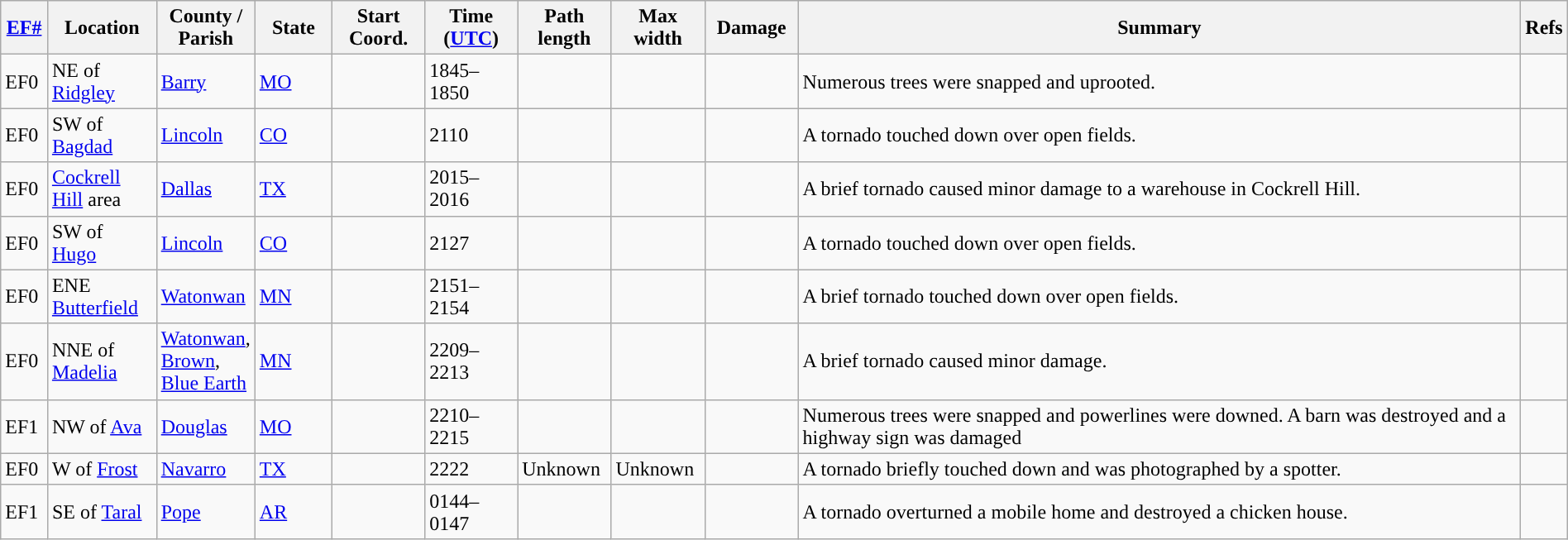<table class="wikitable sortable" style="width:100%;">
<tr>
<th scope="col" width="3%" align="center"><a href='#'>EF#</a></th>
<th scope="col" width="7%" align="center" class="unsortable">Location</th>
<th scope="col" width="6%" align="center" class="unsortable">County / Parish</th>
<th scope="col" width="5%" align="center">State</th>
<th scope="col" width="6%" align="center">Start Coord.</th>
<th scope="col" width="6%" align="center">Time (<a href='#'>UTC</a>)</th>
<th scope="col" width="6%" align="center">Path length</th>
<th scope="col" width="6%" align="center">Max width</th>
<th scope="col" width="6%" align="center">Damage</th>
<th scope="col" width="48%" class="unsortable" align="center">Summary</th>
<th scope="col" width="48%" class="unsortable" align="center">Refs</th>
</tr>
<tr>
<td>EF0</td>
<td>NE of <a href='#'>Ridgley</a></td>
<td><a href='#'>Barry</a></td>
<td><a href='#'>MO</a></td>
<td></td>
<td>1845–1850</td>
<td></td>
<td></td>
<td></td>
<td>Numerous trees were snapped and uprooted.</td>
<td></td>
</tr>
<tr>
<td>EF0</td>
<td>SW of <a href='#'>Bagdad</a></td>
<td><a href='#'>Lincoln</a></td>
<td><a href='#'>CO</a></td>
<td></td>
<td>2110</td>
<td></td>
<td></td>
<td></td>
<td>A tornado touched down over open fields.</td>
<td></td>
</tr>
<tr>
<td>EF0</td>
<td><a href='#'>Cockrell Hill</a> area</td>
<td><a href='#'>Dallas</a></td>
<td><a href='#'>TX</a></td>
<td></td>
<td>2015–2016</td>
<td></td>
<td></td>
<td></td>
<td>A brief tornado caused minor damage to a warehouse in Cockrell Hill.</td>
<td></td>
</tr>
<tr>
<td>EF0</td>
<td>SW of <a href='#'>Hugo</a></td>
<td><a href='#'>Lincoln</a></td>
<td><a href='#'>CO</a></td>
<td></td>
<td>2127</td>
<td></td>
<td></td>
<td></td>
<td>A tornado touched down over open fields.</td>
<td></td>
</tr>
<tr>
<td>EF0</td>
<td>ENE <a href='#'>Butterfield</a></td>
<td><a href='#'>Watonwan</a></td>
<td><a href='#'>MN</a></td>
<td></td>
<td>2151–2154</td>
<td></td>
<td></td>
<td></td>
<td>A brief tornado touched down over open fields.</td>
<td></td>
</tr>
<tr>
<td>EF0</td>
<td>NNE of <a href='#'>Madelia</a></td>
<td><a href='#'>Watonwan</a>, <a href='#'>Brown</a>, <a href='#'>Blue Earth</a></td>
<td><a href='#'>MN</a></td>
<td></td>
<td>2209–2213</td>
<td></td>
<td></td>
<td></td>
<td>A brief tornado caused minor damage.</td>
<td><br></td>
</tr>
<tr>
<td>EF1</td>
<td>NW of <a href='#'>Ava</a></td>
<td><a href='#'>Douglas</a></td>
<td><a href='#'>MO</a></td>
<td></td>
<td>2210–2215</td>
<td></td>
<td></td>
<td></td>
<td>Numerous trees were snapped and powerlines were downed. A barn was destroyed and a highway sign was damaged</td>
<td></td>
</tr>
<tr>
<td>EF0</td>
<td>W of <a href='#'>Frost</a></td>
<td><a href='#'>Navarro</a></td>
<td><a href='#'>TX</a></td>
<td></td>
<td>2222</td>
<td>Unknown</td>
<td>Unknown</td>
<td></td>
<td>A tornado briefly touched down and was photographed by a spotter.</td>
<td></td>
</tr>
<tr>
<td>EF1</td>
<td>SE of <a href='#'>Taral</a></td>
<td><a href='#'>Pope</a></td>
<td><a href='#'>AR</a></td>
<td></td>
<td>0144–0147</td>
<td></td>
<td></td>
<td></td>
<td>A tornado overturned a mobile home and destroyed a chicken house.</td>
<td></td>
</tr>
</table>
